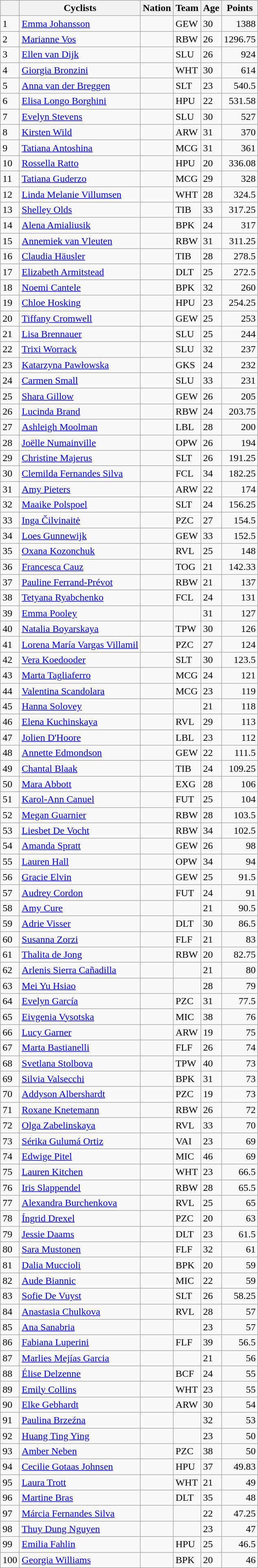<table class="wikitable sortable">
<tr style=background:#ccccff;>
<th></th>
<th>Cyclists</th>
<th>Nation</th>
<th>Team</th>
<th>Age</th>
<th>Points</th>
</tr>
<tr>
<td>1</td>
<td><a href='#'>Emma Johansson</a></td>
<td></td>
<td>GEW</td>
<td>30</td>
<td align=right>1388</td>
</tr>
<tr>
<td>2</td>
<td><a href='#'>Marianne Vos</a></td>
<td></td>
<td>RBW</td>
<td>26</td>
<td align=right>1296.75</td>
</tr>
<tr>
<td>3</td>
<td><a href='#'>Ellen van Dijk</a></td>
<td></td>
<td>SLU</td>
<td>26</td>
<td align=right>924</td>
</tr>
<tr>
<td>4</td>
<td><a href='#'>Giorgia Bronzini</a></td>
<td></td>
<td>WHT</td>
<td>30</td>
<td align=right>614</td>
</tr>
<tr>
<td>5</td>
<td><a href='#'>Anna van der Breggen</a></td>
<td></td>
<td>SLT</td>
<td>23</td>
<td align=right>540.5</td>
</tr>
<tr>
<td>6</td>
<td><a href='#'>Elisa Longo Borghini</a></td>
<td></td>
<td>HPU</td>
<td>22</td>
<td align=right>531.58</td>
</tr>
<tr>
<td>7</td>
<td><a href='#'>Evelyn Stevens</a></td>
<td></td>
<td>SLU</td>
<td>30</td>
<td align=right>527</td>
</tr>
<tr>
<td>8</td>
<td><a href='#'>Kirsten Wild</a></td>
<td></td>
<td>ARW</td>
<td>31</td>
<td align=right>370</td>
</tr>
<tr>
<td>9</td>
<td><a href='#'>Tatiana Antoshina</a></td>
<td></td>
<td>MCG</td>
<td>31</td>
<td align=right>361</td>
</tr>
<tr>
<td>10</td>
<td><a href='#'>Rossella Ratto</a></td>
<td></td>
<td>HPU</td>
<td>20</td>
<td align=right>336.08</td>
</tr>
<tr>
<td>11</td>
<td><a href='#'>Tatiana Guderzo</a></td>
<td></td>
<td>MCG</td>
<td>29</td>
<td align=right>328</td>
</tr>
<tr>
<td>12</td>
<td><a href='#'>Linda Melanie Villumsen</a></td>
<td></td>
<td>WHT</td>
<td>28</td>
<td align=right>324.5</td>
</tr>
<tr>
<td>13</td>
<td><a href='#'>Shelley Olds</a></td>
<td></td>
<td>TIB</td>
<td>33</td>
<td align=right>317.25</td>
</tr>
<tr>
<td>14</td>
<td><a href='#'>Alena Amialiusik</a></td>
<td></td>
<td>BPK</td>
<td>24</td>
<td align=right>317</td>
</tr>
<tr>
<td>15</td>
<td><a href='#'>Annemiek van Vleuten</a></td>
<td></td>
<td>RBW</td>
<td>31</td>
<td align=right>311.25</td>
</tr>
<tr>
<td>16</td>
<td><a href='#'>Claudia Häusler</a></td>
<td></td>
<td>TIB</td>
<td>28</td>
<td align=right>278.5</td>
</tr>
<tr>
<td>17</td>
<td><a href='#'>Elizabeth Armitstead</a></td>
<td></td>
<td>DLT</td>
<td>25</td>
<td align=right>272.5</td>
</tr>
<tr>
<td>18</td>
<td><a href='#'>Noemi Cantele</a></td>
<td></td>
<td>BPK</td>
<td>32</td>
<td align=right>260</td>
</tr>
<tr>
<td>19</td>
<td><a href='#'>Chloe Hosking</a></td>
<td></td>
<td>HPU</td>
<td>23</td>
<td align=right>254.25</td>
</tr>
<tr>
<td>20</td>
<td><a href='#'>Tiffany Cromwell</a></td>
<td></td>
<td>GEW</td>
<td>25</td>
<td align=right>253</td>
</tr>
<tr>
<td>21</td>
<td><a href='#'>Lisa Brennauer</a></td>
<td></td>
<td>SLU</td>
<td>25</td>
<td align=right>244</td>
</tr>
<tr>
<td>22</td>
<td><a href='#'>Trixi Worrack</a></td>
<td></td>
<td>SLU</td>
<td>32</td>
<td align=right>237</td>
</tr>
<tr>
<td>23</td>
<td><a href='#'>Katarzyna Pawłowska</a></td>
<td></td>
<td>GKS</td>
<td>24</td>
<td align=right>232</td>
</tr>
<tr>
<td>24</td>
<td><a href='#'>Carmen Small</a></td>
<td></td>
<td>SLU</td>
<td>33</td>
<td align=right>231</td>
</tr>
<tr>
<td>25</td>
<td><a href='#'>Shara Gillow</a></td>
<td></td>
<td>GEW</td>
<td>26</td>
<td align=right>205</td>
</tr>
<tr>
<td>26</td>
<td><a href='#'>Lucinda Brand</a></td>
<td></td>
<td>RBW</td>
<td>24</td>
<td align=right>203.75</td>
</tr>
<tr>
<td>27</td>
<td><a href='#'>Ashleigh Moolman</a></td>
<td></td>
<td>LBL</td>
<td>28</td>
<td align=right>200</td>
</tr>
<tr>
<td>28</td>
<td><a href='#'>Joëlle Numainville</a></td>
<td></td>
<td>OPW</td>
<td>26</td>
<td align=right>194</td>
</tr>
<tr>
<td>29</td>
<td><a href='#'>Christine Majerus</a></td>
<td></td>
<td>SLT</td>
<td>26</td>
<td align=right>191.25</td>
</tr>
<tr>
<td>30</td>
<td><a href='#'>Clemilda Fernandes Silva</a></td>
<td></td>
<td>FCL</td>
<td>34</td>
<td align=right>182.25</td>
</tr>
<tr>
<td>31</td>
<td><a href='#'>Amy Pieters</a></td>
<td></td>
<td>ARW</td>
<td>22</td>
<td align=right>174</td>
</tr>
<tr>
<td>32</td>
<td><a href='#'>Maaike Polspoel</a></td>
<td></td>
<td>SLT</td>
<td>24</td>
<td align=right>156.25</td>
</tr>
<tr>
<td>33</td>
<td><a href='#'>Inga Čilvinaitė</a></td>
<td></td>
<td>PZC</td>
<td>27</td>
<td align=right>154.5</td>
</tr>
<tr>
<td>34</td>
<td><a href='#'>Loes Gunnewijk</a></td>
<td></td>
<td>GEW</td>
<td>33</td>
<td align=right>152.5</td>
</tr>
<tr>
<td>35</td>
<td><a href='#'>Oxana Kozonchuk</a></td>
<td></td>
<td>RVL</td>
<td>25</td>
<td align=right>148</td>
</tr>
<tr>
<td>36</td>
<td><a href='#'>Francesca Cauz</a></td>
<td></td>
<td>TOG</td>
<td>21</td>
<td align=right>142.33</td>
</tr>
<tr>
<td>37</td>
<td><a href='#'>Pauline Ferrand-Prévot</a></td>
<td></td>
<td>RBW</td>
<td>21</td>
<td align=right>137</td>
</tr>
<tr>
<td>38</td>
<td><a href='#'>Tetyana Ryabchenko</a></td>
<td></td>
<td>FCL</td>
<td>24</td>
<td align=right>131</td>
</tr>
<tr>
<td>39</td>
<td><a href='#'>Emma Pooley</a></td>
<td></td>
<td></td>
<td>31</td>
<td align=right>127</td>
</tr>
<tr>
<td>40</td>
<td><a href='#'>Natalia Boyarskaya</a></td>
<td></td>
<td>TPW</td>
<td>30</td>
<td align=right>126</td>
</tr>
<tr>
<td>41</td>
<td><a href='#'>Lorena María Vargas Villamil</a></td>
<td></td>
<td>PZC</td>
<td>27</td>
<td align=right>124</td>
</tr>
<tr>
<td>42</td>
<td><a href='#'>Vera Koedooder</a></td>
<td></td>
<td>SLT</td>
<td>30</td>
<td align=right>123.5</td>
</tr>
<tr>
<td>43</td>
<td><a href='#'>Marta Tagliaferro</a></td>
<td></td>
<td>MCG</td>
<td>24</td>
<td align=right>121</td>
</tr>
<tr>
<td>44</td>
<td><a href='#'>Valentina Scandolara</a></td>
<td></td>
<td>MCG</td>
<td>23</td>
<td align=right>119</td>
</tr>
<tr>
<td>45</td>
<td><a href='#'>Hanna Solovey</a></td>
<td></td>
<td></td>
<td>21</td>
<td align=right>118</td>
</tr>
<tr>
<td>46</td>
<td><a href='#'>Elena Kuchinskaya</a></td>
<td></td>
<td>RVL</td>
<td>29</td>
<td align=right>113</td>
</tr>
<tr>
<td>47</td>
<td><a href='#'>Jolien D'Hoore</a></td>
<td></td>
<td>LBL</td>
<td>23</td>
<td align=right>112</td>
</tr>
<tr>
<td>48</td>
<td><a href='#'>Annette Edmondson</a></td>
<td></td>
<td>GEW</td>
<td>22</td>
<td align=right>111.5</td>
</tr>
<tr>
<td>49</td>
<td><a href='#'>Chantal Blaak</a></td>
<td></td>
<td>TIB</td>
<td>24</td>
<td align=right>109.25</td>
</tr>
<tr>
<td>50</td>
<td><a href='#'>Mara Abbott</a></td>
<td></td>
<td>EXG</td>
<td>28</td>
<td align=right>106</td>
</tr>
<tr>
<td>51</td>
<td><a href='#'>Karol-Ann Canuel</a></td>
<td></td>
<td>FUT</td>
<td>25</td>
<td align=right>104</td>
</tr>
<tr>
<td>52</td>
<td><a href='#'>Megan Guarnier</a></td>
<td></td>
<td>RBW</td>
<td>28</td>
<td align=right>103.5</td>
</tr>
<tr>
<td>53</td>
<td><a href='#'>Liesbet De Vocht</a></td>
<td></td>
<td>RBW</td>
<td>34</td>
<td align=right>102.5</td>
</tr>
<tr>
<td>54</td>
<td><a href='#'>Amanda Spratt</a></td>
<td></td>
<td>GEW</td>
<td>26</td>
<td align=right>98</td>
</tr>
<tr>
<td>55</td>
<td><a href='#'>Lauren Hall</a></td>
<td></td>
<td>OPW</td>
<td>34</td>
<td align=right>94</td>
</tr>
<tr>
<td>56</td>
<td><a href='#'>Gracie Elvin</a></td>
<td></td>
<td>GEW</td>
<td>25</td>
<td align=right>91.5</td>
</tr>
<tr>
<td>57</td>
<td><a href='#'>Audrey Cordon</a></td>
<td></td>
<td>FUT</td>
<td>24</td>
<td align=right>91</td>
</tr>
<tr>
<td>58</td>
<td><a href='#'>Amy Cure</a></td>
<td></td>
<td></td>
<td>21</td>
<td align=right>90.5</td>
</tr>
<tr>
<td>59</td>
<td><a href='#'>Adrie Visser</a></td>
<td></td>
<td>DLT</td>
<td>30</td>
<td align=right>86.5</td>
</tr>
<tr>
<td>60</td>
<td><a href='#'>Susanna Zorzi</a></td>
<td></td>
<td>FLF</td>
<td>21</td>
<td align=right>83</td>
</tr>
<tr>
<td>61</td>
<td><a href='#'>Thalita de Jong</a></td>
<td></td>
<td>RBW</td>
<td>20</td>
<td align=right>82.75</td>
</tr>
<tr>
<td>62</td>
<td><a href='#'>Arlenis Sierra Cañadilla</a></td>
<td></td>
<td></td>
<td>21</td>
<td align=right>80</td>
</tr>
<tr>
<td>63</td>
<td><a href='#'>Mei Yu Hsiao</a></td>
<td></td>
<td></td>
<td>28</td>
<td align=right>79</td>
</tr>
<tr>
<td>64</td>
<td><a href='#'>Evelyn García</a></td>
<td></td>
<td>PZC</td>
<td>31</td>
<td align=right>77.5</td>
</tr>
<tr>
<td>65</td>
<td><a href='#'>Eivgenia Vysotska</a></td>
<td></td>
<td>MIC</td>
<td>38</td>
<td align=right>76</td>
</tr>
<tr>
<td>66</td>
<td><a href='#'>Lucy Garner</a></td>
<td></td>
<td>ARW</td>
<td>19</td>
<td align=right>75</td>
</tr>
<tr>
<td>67</td>
<td><a href='#'>Marta Bastianelli</a></td>
<td></td>
<td>FLF</td>
<td>26</td>
<td align=right>74</td>
</tr>
<tr>
<td>68</td>
<td><a href='#'>Svetlana Stolbova</a></td>
<td></td>
<td>TPW</td>
<td>40</td>
<td align=right>73</td>
</tr>
<tr>
<td>69</td>
<td><a href='#'>Silvia Valsecchi</a></td>
<td></td>
<td>BPK</td>
<td>31</td>
<td align=right>73</td>
</tr>
<tr>
<td>70</td>
<td><a href='#'>Addyson Albershardt</a></td>
<td></td>
<td>PZC</td>
<td>19</td>
<td align=right>73</td>
</tr>
<tr>
<td>71</td>
<td><a href='#'>Roxane Knetemann</a></td>
<td></td>
<td>RBW</td>
<td>26</td>
<td align=right>72</td>
</tr>
<tr>
<td>72</td>
<td><a href='#'>Olga Zabelinskaya</a></td>
<td></td>
<td>RVL</td>
<td>33</td>
<td align=right>70</td>
</tr>
<tr>
<td>73</td>
<td><a href='#'>Sérika Gulumá Ortiz</a></td>
<td></td>
<td>VAI</td>
<td>23</td>
<td align=right>69</td>
</tr>
<tr>
<td>74</td>
<td><a href='#'>Edwige Pitel</a></td>
<td></td>
<td>MIC</td>
<td>46</td>
<td align=right>69</td>
</tr>
<tr>
<td>75</td>
<td><a href='#'>Lauren Kitchen</a></td>
<td></td>
<td>WHT</td>
<td>23</td>
<td align=right>66.5</td>
</tr>
<tr>
<td>76</td>
<td><a href='#'>Iris Slappendel</a></td>
<td></td>
<td>RBW</td>
<td>28</td>
<td align=right>65.5</td>
</tr>
<tr>
<td>77</td>
<td><a href='#'>Alexandra Burchenkova</a></td>
<td></td>
<td>RVL</td>
<td>25</td>
<td align=right>65</td>
</tr>
<tr>
<td>78</td>
<td><a href='#'>Íngrid Drexel</a></td>
<td></td>
<td>PZC</td>
<td>20</td>
<td align=right>63</td>
</tr>
<tr>
<td>79</td>
<td><a href='#'>Jessie Daams</a></td>
<td></td>
<td>DLT</td>
<td>23</td>
<td align=right>61.5</td>
</tr>
<tr>
<td>80</td>
<td><a href='#'>Sara Mustonen</a></td>
<td></td>
<td>FLF</td>
<td>32</td>
<td align=right>61</td>
</tr>
<tr>
<td>81</td>
<td><a href='#'>Dalia Muccioli</a></td>
<td></td>
<td>BPK</td>
<td>20</td>
<td align=right>59</td>
</tr>
<tr>
<td>82</td>
<td><a href='#'>Aude Biannic</a></td>
<td></td>
<td>MIC</td>
<td>22</td>
<td align=right>59</td>
</tr>
<tr>
<td>83</td>
<td><a href='#'>Sofie De Vuyst</a></td>
<td></td>
<td>SLT</td>
<td>26</td>
<td align=right>58.25</td>
</tr>
<tr>
<td>84</td>
<td><a href='#'>Anastasia Chulkova</a></td>
<td></td>
<td>RVL</td>
<td>28</td>
<td align=right>57</td>
</tr>
<tr>
<td>85</td>
<td><a href='#'>Ana Sanabria</a></td>
<td></td>
<td></td>
<td>23</td>
<td align=right>57</td>
</tr>
<tr>
<td>86</td>
<td><a href='#'>Fabiana Luperini</a></td>
<td></td>
<td>FLF</td>
<td>39</td>
<td align=right>56.5</td>
</tr>
<tr>
<td>87</td>
<td><a href='#'>Marlies Mejías Garcia</a></td>
<td></td>
<td></td>
<td>21</td>
<td align=right>56</td>
</tr>
<tr>
<td>88</td>
<td><a href='#'>Élise Delzenne</a></td>
<td></td>
<td>BCF</td>
<td>24</td>
<td align=right>55</td>
</tr>
<tr>
<td>89</td>
<td><a href='#'>Emily Collins</a></td>
<td></td>
<td>WHT</td>
<td>23</td>
<td align=right>55</td>
</tr>
<tr>
<td>90</td>
<td><a href='#'>Elke Gebhardt</a></td>
<td></td>
<td>ARW</td>
<td>30</td>
<td align=right>54</td>
</tr>
<tr>
<td>91</td>
<td><a href='#'>Paulina Brzeźna</a></td>
<td></td>
<td></td>
<td>32</td>
<td align=right>53</td>
</tr>
<tr>
<td>92</td>
<td><a href='#'>Huang Ting Ying</a></td>
<td></td>
<td></td>
<td>23</td>
<td align=right>50</td>
</tr>
<tr>
<td>93</td>
<td><a href='#'>Amber Neben</a></td>
<td></td>
<td>PZC</td>
<td>38</td>
<td align=right>50</td>
</tr>
<tr>
<td>94</td>
<td><a href='#'>Cecilie Gotaas Johnsen</a></td>
<td></td>
<td>HPU</td>
<td>37</td>
<td align=right>49.83</td>
</tr>
<tr>
<td>95</td>
<td><a href='#'>Laura Trott</a></td>
<td></td>
<td>WHT</td>
<td>21</td>
<td align=right>49</td>
</tr>
<tr>
<td>96</td>
<td><a href='#'>Martine Bras</a></td>
<td></td>
<td>DLT</td>
<td>35</td>
<td align=right>48</td>
</tr>
<tr>
<td>97</td>
<td><a href='#'>Márcia Fernandes Silva</a></td>
<td></td>
<td></td>
<td>22</td>
<td align=right>47.25</td>
</tr>
<tr>
<td>98</td>
<td><a href='#'>Thuy Dung Nguyen</a></td>
<td></td>
<td></td>
<td>23</td>
<td align=right>47</td>
</tr>
<tr>
<td>99</td>
<td><a href='#'>Emilia Fahlin</a></td>
<td></td>
<td>HPU</td>
<td>25</td>
<td align=right>46.5</td>
</tr>
<tr>
<td>100</td>
<td><a href='#'>Georgia Williams</a></td>
<td></td>
<td>BPK</td>
<td>20</td>
<td align=right>46</td>
</tr>
</table>
